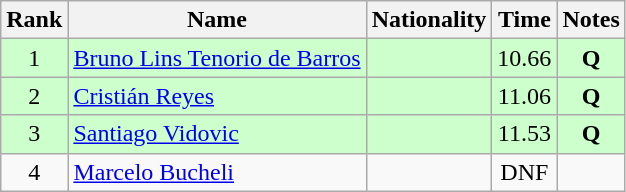<table class="wikitable sortable" style="text-align:center">
<tr>
<th>Rank</th>
<th>Name</th>
<th>Nationality</th>
<th>Time</th>
<th>Notes</th>
</tr>
<tr bgcolor=ccffcc>
<td align=center>1</td>
<td align=left><a href='#'>Bruno Lins Tenorio de Barros</a></td>
<td align=left></td>
<td>10.66</td>
<td><strong>Q</strong></td>
</tr>
<tr bgcolor=ccffcc>
<td align=center>2</td>
<td align=left><a href='#'>Cristián Reyes</a></td>
<td align=left></td>
<td>11.06</td>
<td><strong>Q</strong></td>
</tr>
<tr bgcolor=ccffcc>
<td align=center>3</td>
<td align=left><a href='#'>Santiago Vidovic</a></td>
<td align=left></td>
<td>11.53</td>
<td><strong>Q</strong></td>
</tr>
<tr>
<td align=center>4</td>
<td align=left><a href='#'>Marcelo Bucheli</a></td>
<td align=left></td>
<td>DNF</td>
<td></td>
</tr>
</table>
